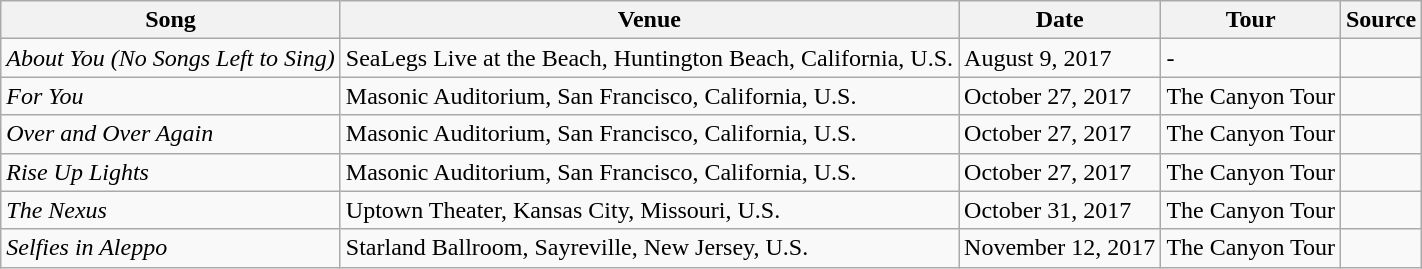<table class="wikitable sortable mw-collapsible">
<tr>
<th>Song</th>
<th>Venue</th>
<th>Date</th>
<th>Tour</th>
<th>Source</th>
</tr>
<tr>
<td><em>About You (No Songs Left to Sing)</em></td>
<td>SeaLegs Live at the Beach, Huntington Beach, California, U.S.</td>
<td>August 9, 2017</td>
<td>-</td>
<td></td>
</tr>
<tr>
<td><em>For You</em></td>
<td>Masonic Auditorium, San Francisco, California, U.S.</td>
<td>October 27, 2017</td>
<td>The Canyon Tour</td>
<td></td>
</tr>
<tr>
<td><em>Over and Over Again</em></td>
<td>Masonic Auditorium, San Francisco, California, U.S.</td>
<td>October 27, 2017</td>
<td>The Canyon Tour</td>
<td></td>
</tr>
<tr>
<td><em>Rise Up Lights</em></td>
<td>Masonic Auditorium, San Francisco, California, U.S.</td>
<td>October 27, 2017</td>
<td>The Canyon Tour</td>
<td></td>
</tr>
<tr>
<td><em>The Nexus</em></td>
<td>Uptown Theater, Kansas City, Missouri, U.S.</td>
<td>October 31, 2017</td>
<td>The Canyon Tour</td>
<td></td>
</tr>
<tr>
<td><em>Selfies in Aleppo</em></td>
<td>Starland Ballroom, Sayreville, New Jersey, U.S.</td>
<td>November 12, 2017</td>
<td>The Canyon Tour</td>
<td></td>
</tr>
</table>
